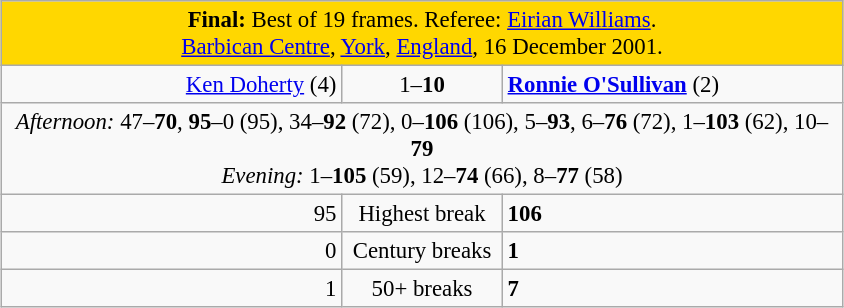<table class="wikitable" style="font-size: 95%; margin: 1em auto 1em auto;">
<tr>
<td colspan="3" align="center" bgcolor="#ffd700"><strong>Final:</strong> Best of 19 frames. Referee: <a href='#'>Eirian Williams</a>.<br><a href='#'>Barbican Centre</a>, <a href='#'>York</a>, <a href='#'>England</a>, 16 December 2001.</td>
</tr>
<tr>
<td width="220" align="right"><a href='#'>Ken Doherty</a> (4)<br></td>
<td width="100" align="center">1–<strong>10</strong></td>
<td width="220"><strong><a href='#'>Ronnie O'Sullivan</a></strong> (2)<br></td>
</tr>
<tr>
<td colspan="3" align="center" style="font-size: 100%"><em>Afternoon:</em> 47–<strong>70</strong>, <strong>95</strong>–0 (95), 34–<strong>92</strong> (72), 0–<strong>106</strong> (106), 5–<strong>93</strong>, 6–<strong>76</strong> (72), 1–<strong>103</strong> (62), 10–<strong>79</strong><br><em>Evening:</em> 1–<strong>105</strong> (59), 12–<strong>74</strong> (66), 8–<strong>77</strong> (58)</td>
</tr>
<tr>
<td align="right">95</td>
<td align="center">Highest break</td>
<td align="left"><strong>106</strong></td>
</tr>
<tr>
<td align="right">0</td>
<td align="center">Century breaks</td>
<td align="left"><strong>1</strong></td>
</tr>
<tr>
<td align="right">1</td>
<td align="center">50+ breaks</td>
<td align="left"><strong>7</strong></td>
</tr>
</table>
